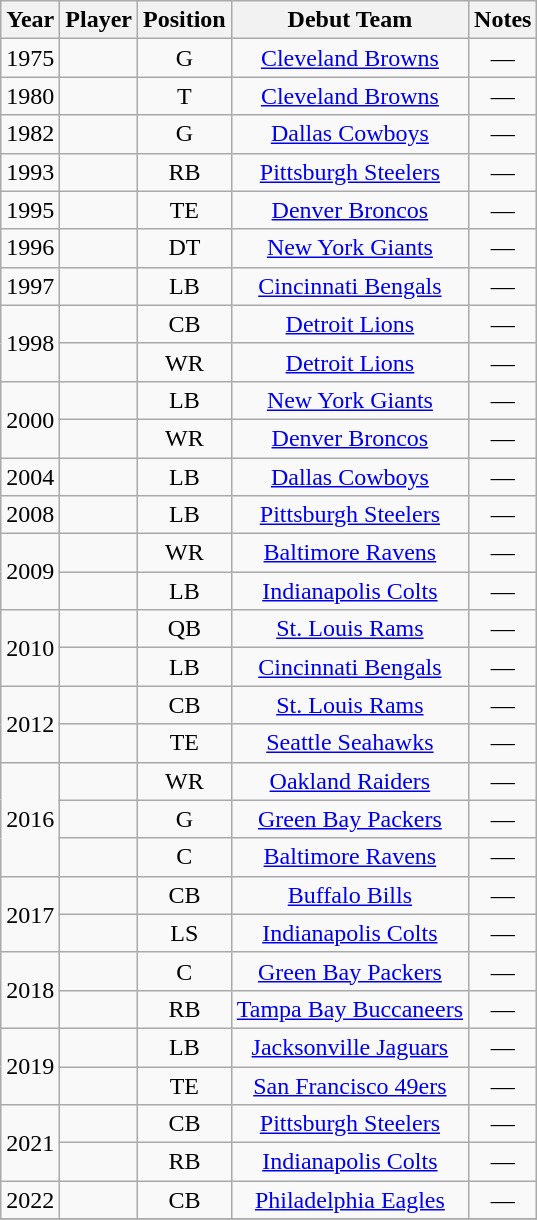<table class="wikitable sortable" style="text-align: center;">
<tr>
<th>Year</th>
<th>Player</th>
<th>Position</th>
<th>Debut Team</th>
<th>Notes</th>
</tr>
<tr>
<td align="center">1975</td>
<td align="center"></td>
<td align="center">G</td>
<td align="center"><a href='#'>Cleveland Browns</a></td>
<td align="center">—</td>
</tr>
<tr>
<td align="center">1980</td>
<td align="center"></td>
<td align="center">T</td>
<td align="center"><a href='#'>Cleveland Browns</a></td>
<td align="center">—</td>
</tr>
<tr>
<td align="center">1982</td>
<td align="center"></td>
<td align="center">G</td>
<td align="center"><a href='#'>Dallas Cowboys</a></td>
<td align="center">—</td>
</tr>
<tr>
<td align="center">1993</td>
<td align="center"></td>
<td align="center">RB</td>
<td align="center"><a href='#'>Pittsburgh Steelers</a></td>
<td align="center">—</td>
</tr>
<tr>
<td align="center">1995</td>
<td align="center"></td>
<td align="center">TE</td>
<td align="center"><a href='#'>Denver Broncos</a></td>
<td align="center">—</td>
</tr>
<tr>
<td align="center">1996</td>
<td align="center"></td>
<td align="center">DT</td>
<td align="center"><a href='#'>New York Giants</a></td>
<td align="center">—</td>
</tr>
<tr>
<td align="center">1997</td>
<td align="center"></td>
<td align="center">LB</td>
<td align="center"><a href='#'>Cincinnati Bengals</a></td>
<td align="center">—</td>
</tr>
<tr>
<td rowspan="2">1998</td>
<td align="center"></td>
<td align="center">CB</td>
<td align="center"><a href='#'>Detroit Lions</a></td>
<td align="center">—</td>
</tr>
<tr>
<td align="center"></td>
<td align="center">WR</td>
<td align="center"><a href='#'>Detroit Lions</a></td>
<td align="center">—</td>
</tr>
<tr>
<td rowspan="2">2000</td>
<td align="center"></td>
<td align="center">LB</td>
<td align="center"><a href='#'>New York Giants</a></td>
<td align="center">—</td>
</tr>
<tr>
<td align="center"></td>
<td align="center">WR</td>
<td align="center"><a href='#'>Denver Broncos</a></td>
<td align="center">—</td>
</tr>
<tr>
<td align="center">2004</td>
<td align="center"></td>
<td align="center">LB</td>
<td align="center"><a href='#'>Dallas Cowboys</a></td>
<td align="center">—</td>
</tr>
<tr>
<td align="center">2008</td>
<td align="center"></td>
<td align="center">LB</td>
<td align="center"><a href='#'>Pittsburgh Steelers</a></td>
<td align="center">—</td>
</tr>
<tr>
<td rowspan="2">2009</td>
<td align="center"></td>
<td align="center">WR</td>
<td align="center"><a href='#'>Baltimore Ravens</a></td>
<td align="center">—</td>
</tr>
<tr>
<td align="center"></td>
<td align="center">LB</td>
<td align="center"><a href='#'>Indianapolis Colts</a></td>
<td align="center">—</td>
</tr>
<tr>
<td rowspan="2">2010</td>
<td align="center"></td>
<td align="center">QB</td>
<td align="center"><a href='#'>St. Louis Rams</a></td>
<td align="center">—</td>
</tr>
<tr>
<td align="center"></td>
<td align="center">LB</td>
<td align="center"><a href='#'>Cincinnati Bengals</a></td>
<td align="center">—</td>
</tr>
<tr>
<td rowspan="2">2012</td>
<td align="center"></td>
<td align="center">CB</td>
<td align="center"><a href='#'>St. Louis Rams</a></td>
<td align="center">—</td>
</tr>
<tr>
<td align="center"></td>
<td align="center">TE</td>
<td align="center"><a href='#'>Seattle Seahawks</a></td>
<td align="center">—</td>
</tr>
<tr>
<td rowspan="3">2016</td>
<td align="center"></td>
<td align="center">WR</td>
<td align="center"><a href='#'>Oakland Raiders</a></td>
<td align="center">—</td>
</tr>
<tr>
<td align="center"></td>
<td align="center">G</td>
<td align="center"><a href='#'>Green Bay Packers</a></td>
<td align="center">—</td>
</tr>
<tr>
<td align="center"></td>
<td align="center">C</td>
<td align="center"><a href='#'>Baltimore Ravens</a></td>
<td align="center">—</td>
</tr>
<tr>
<td rowspan="2">2017</td>
<td align="center"></td>
<td align="center">CB</td>
<td align="center"><a href='#'>Buffalo Bills</a></td>
<td align="center">—</td>
</tr>
<tr>
<td align="center"></td>
<td align="center">LS</td>
<td align="center"><a href='#'>Indianapolis Colts</a></td>
<td align="center">—</td>
</tr>
<tr>
<td rowspan="2">2018</td>
<td align="center"></td>
<td align="center">C</td>
<td align="center"><a href='#'>Green Bay Packers</a></td>
<td align="center">—</td>
</tr>
<tr>
<td align="center"></td>
<td align="center">RB</td>
<td align="center"><a href='#'>Tampa Bay Buccaneers</a></td>
<td align="center">—</td>
</tr>
<tr>
<td rowspan="2">2019</td>
<td align="center"></td>
<td align="center">LB</td>
<td align="center"><a href='#'>Jacksonville Jaguars</a></td>
<td align="center">—</td>
</tr>
<tr>
<td align="center"></td>
<td align="center">TE</td>
<td align="center"><a href='#'>San Francisco 49ers</a></td>
<td align="center">—</td>
</tr>
<tr>
<td rowspan="2">2021</td>
<td align="center"></td>
<td align="center">CB</td>
<td align="center"><a href='#'>Pittsburgh Steelers</a></td>
<td align="center">—</td>
</tr>
<tr>
<td align="center"></td>
<td align="center">RB</td>
<td align="center"><a href='#'>Indianapolis Colts</a></td>
<td align="center">—</td>
</tr>
<tr>
<td align="center">2022</td>
<td align="center"></td>
<td align="center">CB</td>
<td align="center"><a href='#'>Philadelphia Eagles</a></td>
<td align="center">—</td>
</tr>
<tr>
</tr>
</table>
